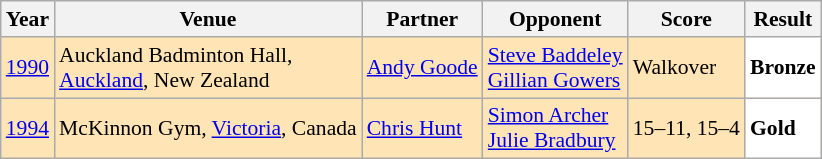<table class="sortable wikitable" style="font-size: 90%;">
<tr>
<th>Year</th>
<th>Venue</th>
<th>Partner</th>
<th>Opponent</th>
<th>Score</th>
<th>Result</th>
</tr>
<tr style="background:#FFE4B5">
<td align="center"><a href='#'>1990</a></td>
<td align="left">Auckland Badminton Hall,<br><a href='#'>Auckland</a>, New Zealand</td>
<td align="left"> <a href='#'>Andy Goode</a></td>
<td align="left"> <a href='#'>Steve Baddeley</a><br> <a href='#'>Gillian Gowers</a></td>
<td align="left">Walkover</td>
<td style="text-align:left; background:white"> <strong>Bronze</strong></td>
</tr>
<tr style="background:#FFE4B5">
<td align="center"><a href='#'>1994</a></td>
<td align="left">McKinnon Gym, <a href='#'>Victoria</a>, Canada</td>
<td align="left"> <a href='#'>Chris Hunt</a></td>
<td align="left"> <a href='#'>Simon Archer</a><br> <a href='#'>Julie Bradbury</a></td>
<td align="left">15–11, 15–4</td>
<td style="text-align:left; background:white"> <strong>Gold</strong></td>
</tr>
</table>
